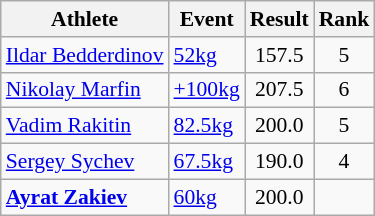<table class=wikitable style="font-size:90%">
<tr>
<th>Athlete</th>
<th>Event</th>
<th>Result</th>
<th>Rank</th>
</tr>
<tr>
<td><a href='#'>Ildar Bedderdinov</a></td>
<td><a href='#'>52kg</a></td>
<td style="text-align:center;">157.5</td>
<td style="text-align:center;">5</td>
</tr>
<tr>
<td><a href='#'>Nikolay Marfin</a></td>
<td><a href='#'>+100kg</a></td>
<td style="text-align:center;">207.5</td>
<td style="text-align:center;">6</td>
</tr>
<tr>
<td><a href='#'>Vadim Rakitin</a></td>
<td><a href='#'>82.5kg</a></td>
<td style="text-align:center;">200.0</td>
<td style="text-align:center;">5</td>
</tr>
<tr>
<td><a href='#'>Sergey Sychev</a></td>
<td><a href='#'>67.5kg</a></td>
<td style="text-align:center;">190.0</td>
<td style="text-align:center;">4</td>
</tr>
<tr>
<td><strong><a href='#'>Ayrat Zakiev</a></strong></td>
<td><a href='#'>60kg</a></td>
<td style="text-align:center;">200.0</td>
<td style="text-align:center;"></td>
</tr>
</table>
